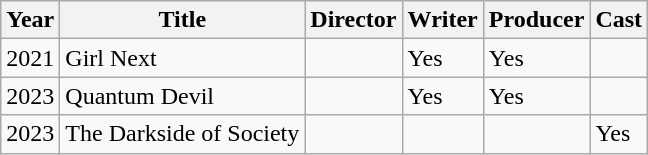<table class="wikitable">
<tr>
<th>Year</th>
<th>Title</th>
<th>Director</th>
<th>Writer</th>
<th>Producer</th>
<th>Cast</th>
</tr>
<tr>
<td>2021</td>
<td>Girl Next</td>
<td></td>
<td>Yes</td>
<td>Yes</td>
<td></td>
</tr>
<tr>
<td>2023</td>
<td>Quantum Devil</td>
<td></td>
<td>Yes</td>
<td>Yes</td>
<td></td>
</tr>
<tr>
<td>2023</td>
<td>The Darkside of Society</td>
<td></td>
<td></td>
<td></td>
<td>Yes</td>
</tr>
</table>
